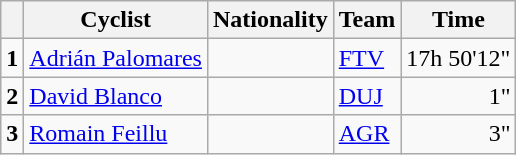<table class="wikitable">
<tr>
<th></th>
<th>Cyclist</th>
<th>Nationality</th>
<th>Team</th>
<th>Time</th>
</tr>
<tr>
<td><strong>1</strong></td>
<td><a href='#'>Adrián Palomares</a></td>
<td></td>
<td><a href='#'>FTV</a></td>
<td align="right">17h 50'12"</td>
</tr>
<tr>
<td><strong>2</strong></td>
<td><a href='#'>David Blanco</a></td>
<td></td>
<td><a href='#'>DUJ</a></td>
<td align="right">1"</td>
</tr>
<tr>
<td><strong>3</strong></td>
<td><a href='#'>Romain Feillu</a></td>
<td></td>
<td><a href='#'>AGR</a></td>
<td align="right">3"</td>
</tr>
</table>
